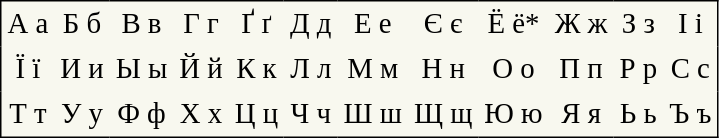<table cellpadding=4 style="font-size:larger; text-align:center; border-color:black; border-width:1px; border-style:solid; border-collapse:collapse; background-color:#F8F8EF;" summary="Letters of the Rusyn alphabet, capital and small">
<tr>
<td>А а</td>
<td>Б б</td>
<td>В в</td>
<td>Г г</td>
<td>Ґ ґ</td>
<td>Д д</td>
<td>Е е</td>
<td>Є є</td>
<td>Ё ё*</td>
<td>Ж ж</td>
<td>З з</td>
<td>І і</td>
</tr>
<tr>
<td>Ї ї</td>
<td>И и</td>
<td>Ы ы</td>
<td>Й й</td>
<td>К к</td>
<td>Л л</td>
<td>М м</td>
<td>Н н</td>
<td>О о</td>
<td>П п</td>
<td>Р р</td>
<td>С с</td>
</tr>
<tr>
<td>Т т</td>
<td>У у</td>
<td>Ф ф</td>
<td>Х х</td>
<td>Ц ц</td>
<td>Ч ч</td>
<td>Ш ш</td>
<td>Щ щ</td>
<td>Ю ю</td>
<td>Я я</td>
<td>Ь ь</td>
<td>Ъ ъ</td>
</tr>
</table>
